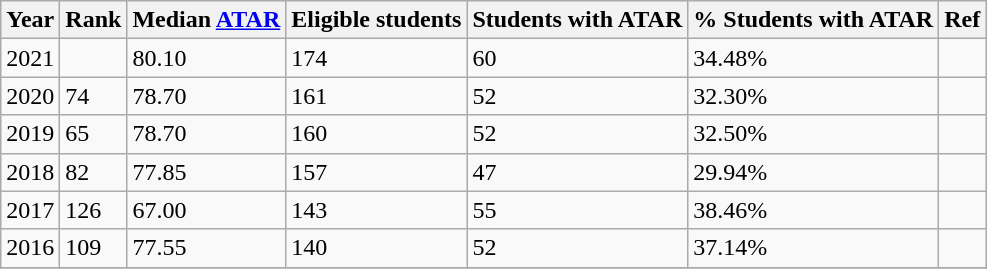<table class="wikitable sortable">
<tr>
<th>Year</th>
<th>Rank</th>
<th>Median <a href='#'>ATAR</a></th>
<th>Eligible students</th>
<th>Students with ATAR</th>
<th>% Students with ATAR</th>
<th>Ref</th>
</tr>
<tr>
<td>2021</td>
<td></td>
<td>80.10</td>
<td>174</td>
<td>60</td>
<td>34.48%</td>
<td></td>
</tr>
<tr>
<td>2020</td>
<td>74</td>
<td>78.70</td>
<td>161</td>
<td>52</td>
<td>32.30%</td>
<td></td>
</tr>
<tr>
<td>2019</td>
<td>65</td>
<td>78.70</td>
<td>160</td>
<td>52</td>
<td>32.50%</td>
<td></td>
</tr>
<tr>
<td>2018</td>
<td>82</td>
<td>77.85</td>
<td>157</td>
<td>47</td>
<td>29.94%</td>
<td></td>
</tr>
<tr>
<td>2017</td>
<td>126</td>
<td>67.00</td>
<td>143</td>
<td>55</td>
<td>38.46%</td>
<td></td>
</tr>
<tr>
<td>2016</td>
<td>109</td>
<td>77.55</td>
<td>140</td>
<td>52</td>
<td>37.14%</td>
<td></td>
</tr>
<tr>
</tr>
</table>
